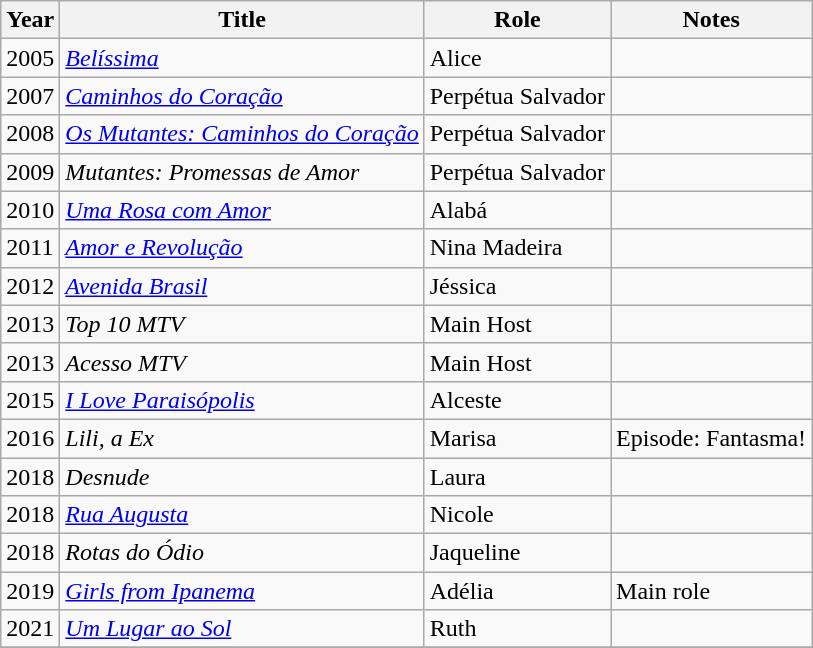<table class="wikitable sortable">
<tr>
<th>Year</th>
<th>Title</th>
<th>Role</th>
<th>Notes</th>
</tr>
<tr>
<td>2005</td>
<td><em><a href='#'>Belíssima</a></em></td>
<td>Alice</td>
<td></td>
</tr>
<tr>
<td>2007</td>
<td><em><a href='#'>Caminhos do Coração</a></em></td>
<td>Perpétua Salvador</td>
<td></td>
</tr>
<tr>
<td>2008</td>
<td><em><a href='#'>Os Mutantes: Caminhos do Coração</a></em></td>
<td>Perpétua Salvador</td>
<td></td>
</tr>
<tr>
<td>2009</td>
<td><em>Mutantes: Promessas de Amor</em></td>
<td>Perpétua Salvador</td>
<td></td>
</tr>
<tr>
<td>2010</td>
<td><em><a href='#'>Uma Rosa com Amor</a></em></td>
<td>Alabá</td>
<td></td>
</tr>
<tr>
<td>2011</td>
<td><em><a href='#'>Amor e Revolução</a></em></td>
<td>Nina Madeira</td>
<td></td>
</tr>
<tr>
<td>2012</td>
<td><em><a href='#'>Avenida Brasil</a></em></td>
<td>Jéssica</td>
<td></td>
</tr>
<tr>
<td>2013</td>
<td><em>Top 10 MTV</em></td>
<td>Main Host</td>
<td></td>
</tr>
<tr>
<td>2013</td>
<td><em>Acesso MTV</em></td>
<td>Main Host</td>
<td></td>
</tr>
<tr>
<td>2015</td>
<td><em><a href='#'>I Love Paraisópolis</a></em></td>
<td>Alceste</td>
<td></td>
</tr>
<tr>
<td>2016</td>
<td><em>Lili, a Ex</em></td>
<td>Marisa</td>
<td>Episode: Fantasma!</td>
</tr>
<tr>
<td>2018</td>
<td><em>Desnude</em></td>
<td>Laura</td>
<td></td>
</tr>
<tr>
<td>2018</td>
<td><em><a href='#'>Rua Augusta</a></em></td>
<td>Nicole</td>
<td></td>
</tr>
<tr>
<td>2018</td>
<td><em>Rotas do Ódio</em></td>
<td>Jaqueline</td>
<td></td>
</tr>
<tr>
<td>2019</td>
<td><em><a href='#'>Girls from Ipanema</a></em></td>
<td>Adélia</td>
<td>Main role</td>
</tr>
<tr>
<td>2021</td>
<td><em><a href='#'>Um Lugar ao Sol</a></em></td>
<td>Ruth</td>
<td></td>
</tr>
<tr>
</tr>
</table>
